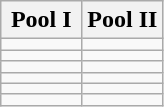<table class="wikitable">
<tr>
<th width=50%>Pool I</th>
<th width=50%>Pool II</th>
</tr>
<tr>
<td></td>
<td></td>
</tr>
<tr>
<td></td>
<td></td>
</tr>
<tr>
<td></td>
<td></td>
</tr>
<tr>
<td></td>
<td></td>
</tr>
<tr>
<td></td>
<td></td>
</tr>
<tr>
<td></td>
<td></td>
</tr>
</table>
